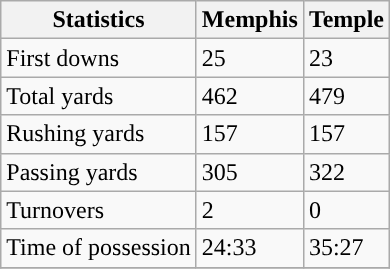<table class="wikitable">
<tr>
<th>Statistics</th>
<th>Memphis</th>
<th>Temple</th>
</tr>
<tr>
<td>First downs</td>
<td>25</td>
<td>23</td>
</tr>
<tr>
<td>Total yards</td>
<td>462</td>
<td>479</td>
</tr>
<tr>
<td>Rushing yards</td>
<td>157</td>
<td>157</td>
</tr>
<tr>
<td>Passing yards</td>
<td>305</td>
<td>322</td>
</tr>
<tr>
<td>Turnovers</td>
<td>2</td>
<td>0</td>
</tr>
<tr>
<td>Time of possession</td>
<td>24:33</td>
<td>35:27</td>
</tr>
<tr>
</tr>
</table>
